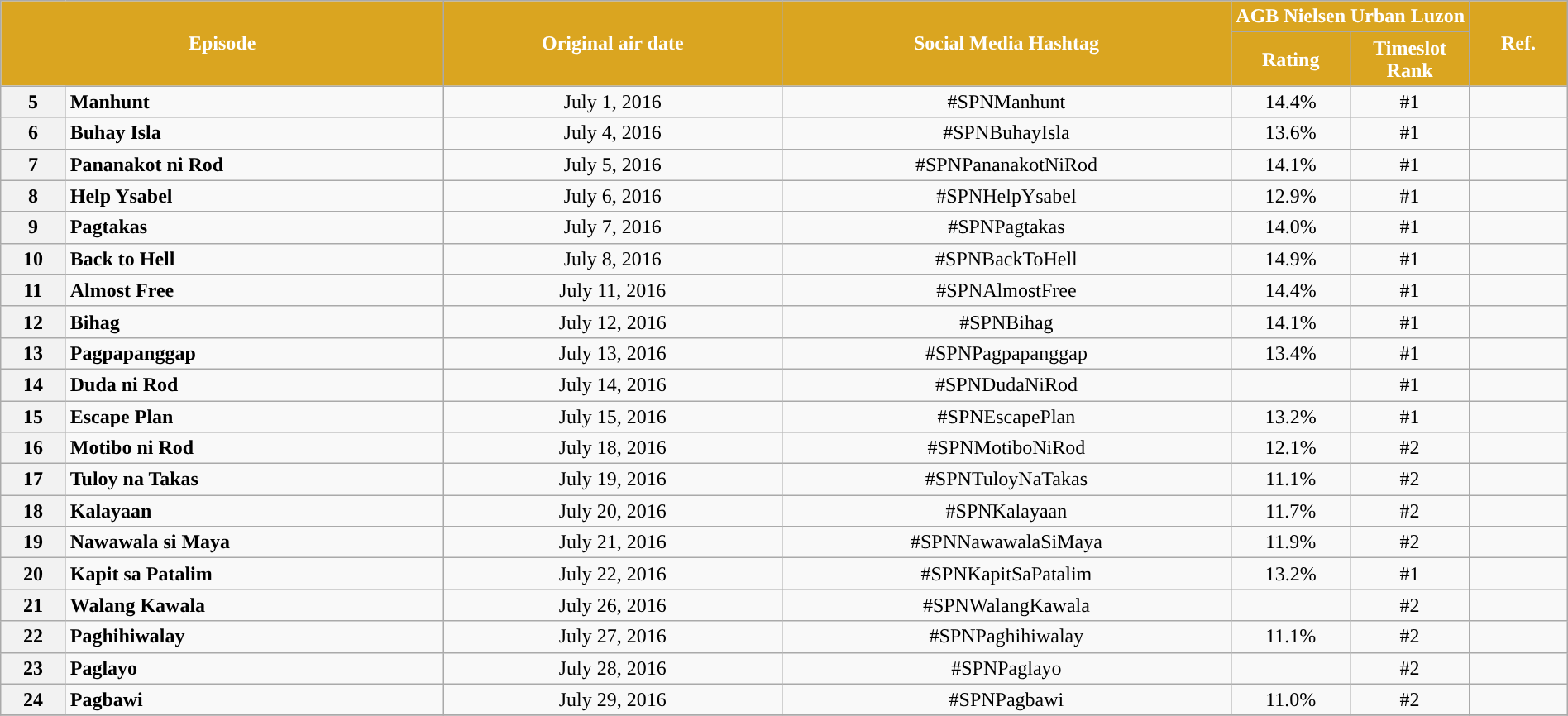<table class="wikitable" style="text-align:center; font-size:100%; line-height:18px;"  width="100%">
<tr>
<th colspan="2" rowspan="2" style="background-color:#DAA520; color:#ffffff;">Episode</th>
<th style="background:#DAA520; color:white" rowspan="2">Original air date</th>
<th style="background:#DAA520; color:white" rowspan="2">Social Media Hashtag</th>
<th style="background-color:#DAA520; color:#ffffff;" colspan="2">AGB Nielsen Urban Luzon</th>
<th rowspan="2" style="background:#DAA520; color:white">Ref.</th>
</tr>
<tr style="text-align: center style=">
<th style="background-color:#DAA520; width:75px; color:#ffffff;">Rating</th>
<th style="background-color:#DAA520; width:75px; color:#ffffff;">Timeslot Rank</th>
</tr>
<tr>
<th>5</th>
<td style="text-align: left;"><strong>Manhunt</strong></td>
<td>July 1, 2016</td>
<td>#SPNManhunt</td>
<td>14.4%</td>
<td>#1</td>
<td></td>
</tr>
<tr>
<th>6</th>
<td style="text-align: left;"><strong>Buhay Isla</strong></td>
<td>July 4, 2016</td>
<td>#SPNBuhayIsla</td>
<td>13.6%</td>
<td>#1</td>
<td></td>
</tr>
<tr>
<th>7</th>
<td style="text-align: left;"><strong>Pananakot ni Rod</strong></td>
<td>July 5, 2016</td>
<td>#SPNPananakotNiRod</td>
<td>14.1%</td>
<td>#1</td>
<td></td>
</tr>
<tr>
<th>8</th>
<td style="text-align: left;"><strong>Help Ysabel</strong></td>
<td>July 6, 2016</td>
<td>#SPNHelpYsabel</td>
<td>12.9%</td>
<td>#1</td>
<td></td>
</tr>
<tr>
<th>9</th>
<td style="text-align: left;"><strong>Pagtakas</strong></td>
<td>July 7, 2016</td>
<td>#SPNPagtakas</td>
<td>14.0%</td>
<td>#1</td>
<td></td>
</tr>
<tr>
<th>10</th>
<td style="text-align: left;"><strong>Back to Hell</strong></td>
<td>July 8, 2016</td>
<td>#SPNBackToHell</td>
<td>14.9%</td>
<td>#1</td>
<td></td>
</tr>
<tr>
<th>11</th>
<td style="text-align: left;"><strong>Almost Free</strong></td>
<td>July 11, 2016</td>
<td>#SPNAlmostFree</td>
<td>14.4%</td>
<td>#1</td>
<td></td>
</tr>
<tr>
<th>12</th>
<td style="text-align: left;"><strong>Bihag</strong></td>
<td>July 12, 2016</td>
<td>#SPNBihag</td>
<td>14.1%</td>
<td>#1</td>
<td></td>
</tr>
<tr>
<th>13</th>
<td style="text-align: left;"><strong>Pagpapanggap</strong></td>
<td>July 13, 2016</td>
<td>#SPNPagpapanggap</td>
<td>13.4%</td>
<td>#1</td>
<td></td>
</tr>
<tr>
<th>14</th>
<td style="text-align: left;"><strong>Duda ni Rod</strong></td>
<td>July 14, 2016</td>
<td>#SPNDudaNiRod</td>
<td></td>
<td>#1</td>
<td></td>
</tr>
<tr>
<th>15</th>
<td style="text-align: left;"><strong>Escape Plan</strong></td>
<td>July 15, 2016</td>
<td>#SPNEscapePlan</td>
<td>13.2%</td>
<td>#1</td>
<td></td>
</tr>
<tr>
<th>16</th>
<td style="text-align: left;"><strong>Motibo ni Rod</strong></td>
<td>July 18, 2016</td>
<td>#SPNMotiboNiRod</td>
<td>12.1%</td>
<td>#2</td>
<td></td>
</tr>
<tr>
<th>17</th>
<td style="text-align: left;"><strong>Tuloy na Takas</strong></td>
<td>July 19, 2016</td>
<td>#SPNTuloyNaTakas</td>
<td>11.1%</td>
<td>#2</td>
<td></td>
</tr>
<tr>
<th>18</th>
<td style="text-align: left;"><strong>Kalayaan</strong></td>
<td>July 20, 2016</td>
<td>#SPNKalayaan</td>
<td>11.7%</td>
<td>#2</td>
<td></td>
</tr>
<tr>
<th>19</th>
<td style="text-align: left;"><strong>Nawawala si Maya</strong></td>
<td>July 21, 2016</td>
<td>#SPNNawawalaSiMaya</td>
<td>11.9%</td>
<td>#2</td>
<td></td>
</tr>
<tr>
<th>20</th>
<td style="text-align: left;"><strong>Kapit sa Patalim</strong></td>
<td>July 22, 2016</td>
<td>#SPNKapitSaPatalim</td>
<td>13.2%</td>
<td>#1</td>
<td></td>
</tr>
<tr>
<th>21</th>
<td style="text-align: left;"><strong>Walang Kawala</strong></td>
<td>July 26, 2016</td>
<td>#SPNWalangKawala</td>
<td></td>
<td>#2</td>
<td></td>
</tr>
<tr>
<th>22</th>
<td style="text-align: left;"><strong>Paghihiwalay</strong></td>
<td>July 27, 2016</td>
<td>#SPNPaghihiwalay</td>
<td>11.1%</td>
<td>#2</td>
<td></td>
</tr>
<tr>
<th>23</th>
<td style="text-align: left;"><strong>Paglayo</strong></td>
<td>July 28, 2016</td>
<td>#SPNPaglayo</td>
<td></td>
<td>#2</td>
<td></td>
</tr>
<tr>
<th>24</th>
<td style="text-align: left;"><strong>Pagbawi</strong></td>
<td>July 29, 2016</td>
<td>#SPNPagbawi</td>
<td>11.0%</td>
<td>#2</td>
<td></td>
</tr>
<tr>
</tr>
</table>
